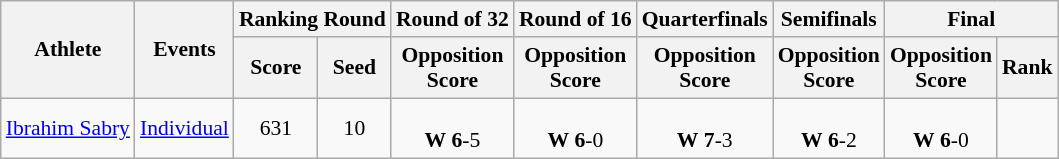<table class="wikitable" border="1" style="font-size:90%">
<tr>
<th rowspan=2>Athlete</th>
<th rowspan=2>Events</th>
<th colspan=2>Ranking Round</th>
<th>Round of 32</th>
<th>Round of 16</th>
<th>Quarterfinals</th>
<th>Semifinals</th>
<th colspan=2>Final</th>
</tr>
<tr>
<th>Score</th>
<th>Seed</th>
<th>Opposition<br>Score</th>
<th>Opposition<br>Score</th>
<th>Opposition<br>Score</th>
<th>Opposition<br>Score</th>
<th>Opposition<br>Score</th>
<th>Rank</th>
</tr>
<tr>
<td><a href='#'>Ibrahim Sabry</a></td>
<td><a href='#'>Individual</a></td>
<td align=center>631</td>
<td align=center>10</td>
<td align=center> <br> <strong>W</strong> <strong>6</strong>-5</td>
<td align=center><br> <strong>W</strong> <strong>6</strong>-0</td>
<td align=center><br> <strong>W</strong> <strong>7</strong>-3</td>
<td align=center><br><strong>W</strong> <strong>6</strong>-2</td>
<td align=center><br> <strong>W</strong> <strong>6</strong>-0</td>
<td align=center></td>
</tr>
</table>
